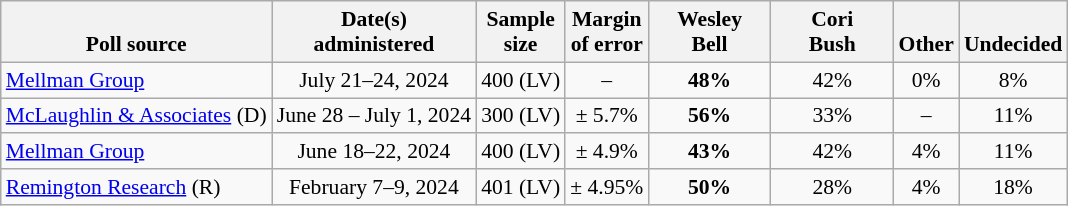<table class="wikitable" style="font-size:90%;text-align:center;">
<tr valign=bottom>
<th>Poll source</th>
<th>Date(s)<br>administered</th>
<th>Sample<br>size</th>
<th>Margin<br>of error</th>
<th style="width:75px;">Wesley<br>Bell</th>
<th style="width:75px;">Cori<br>Bush</th>
<th>Other</th>
<th>Undecided</th>
</tr>
<tr>
<td style="text-align:left;"><a href='#'>Mellman Group</a></td>
<td>July 21–24, 2024</td>
<td>400 (LV)</td>
<td>–</td>
<td><strong>48%</strong></td>
<td>42%</td>
<td>0%</td>
<td>8%</td>
</tr>
<tr>
<td style="text-align:left;"><a href='#'>McLaughlin & Associates</a> (D)</td>
<td>June 28 – July 1, 2024</td>
<td>300 (LV)</td>
<td>± 5.7%</td>
<td><strong>56%</strong></td>
<td>33%</td>
<td>–</td>
<td>11%</td>
</tr>
<tr>
<td style="text-align:left;"><a href='#'>Mellman Group</a></td>
<td>June 18–22, 2024</td>
<td>400 (LV)</td>
<td>± 4.9%</td>
<td><strong>43%</strong></td>
<td>42%</td>
<td>4%</td>
<td>11%</td>
</tr>
<tr>
<td style="text-align:left;"><a href='#'>Remington Research</a> (R)</td>
<td>February 7–9, 2024</td>
<td>401 (LV)</td>
<td>± 4.95%</td>
<td><strong>50%</strong></td>
<td>28%</td>
<td>4%</td>
<td>18%</td>
</tr>
</table>
